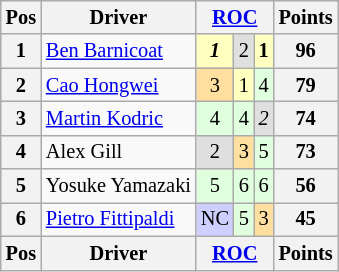<table class="wikitable" style="font-size: 85%; text-align: center;">
<tr valign="top">
<th valign="middle">Pos</th>
<th valign="middle">Driver</th>
<th colspan=3><a href='#'>ROC</a></th>
<th valign=middle>Points</th>
</tr>
<tr>
<th>1</th>
<td align=left> <a href='#'>Ben Barnicoat</a></td>
<td style="background:#FFFFBF;"><strong><em>1</em></strong></td>
<td style="background:#DFDFDF;">2</td>
<td style="background:#FFFFBF;"><strong>1</strong></td>
<th>96</th>
</tr>
<tr>
<th>2</th>
<td align=left> <a href='#'>Cao Hongwei</a></td>
<td style="background:#FFDF9F;">3</td>
<td style="background:#FFFFBF;">1</td>
<td style="background:#DFFFDF;">4</td>
<th>79</th>
</tr>
<tr>
<th>3</th>
<td align=left> <a href='#'>Martin Kodric</a></td>
<td style="background:#DFFFDF;">4</td>
<td style="background:#DFFFDF;">4</td>
<td style="background:#DFDFDF;"><em>2</em></td>
<th>74</th>
</tr>
<tr>
<th>4</th>
<td align=left> Alex Gill</td>
<td style="background:#DFDFDF;">2</td>
<td style="background:#FFDF9F;">3</td>
<td style="background:#DFFFDF;">5</td>
<th>73</th>
</tr>
<tr>
<th>5</th>
<td align=left> Yosuke Yamazaki</td>
<td style="background:#DFFFDF;">5</td>
<td style="background:#DFFFDF;">6</td>
<td style="background:#DFFFDF;">6</td>
<th>56</th>
</tr>
<tr>
<th>6</th>
<td align=left> <a href='#'>Pietro Fittipaldi</a></td>
<td style="background:#CFCFFF;">NC</td>
<td style="background:#DFFFDF;">5</td>
<td style="background:#FFDF9F;">3</td>
<th>45</th>
</tr>
<tr valign="top">
<th valign="middle">Pos</th>
<th valign="middle">Driver</th>
<th colspan=3><a href='#'>ROC</a></th>
<th valign=middle>Points</th>
</tr>
</table>
